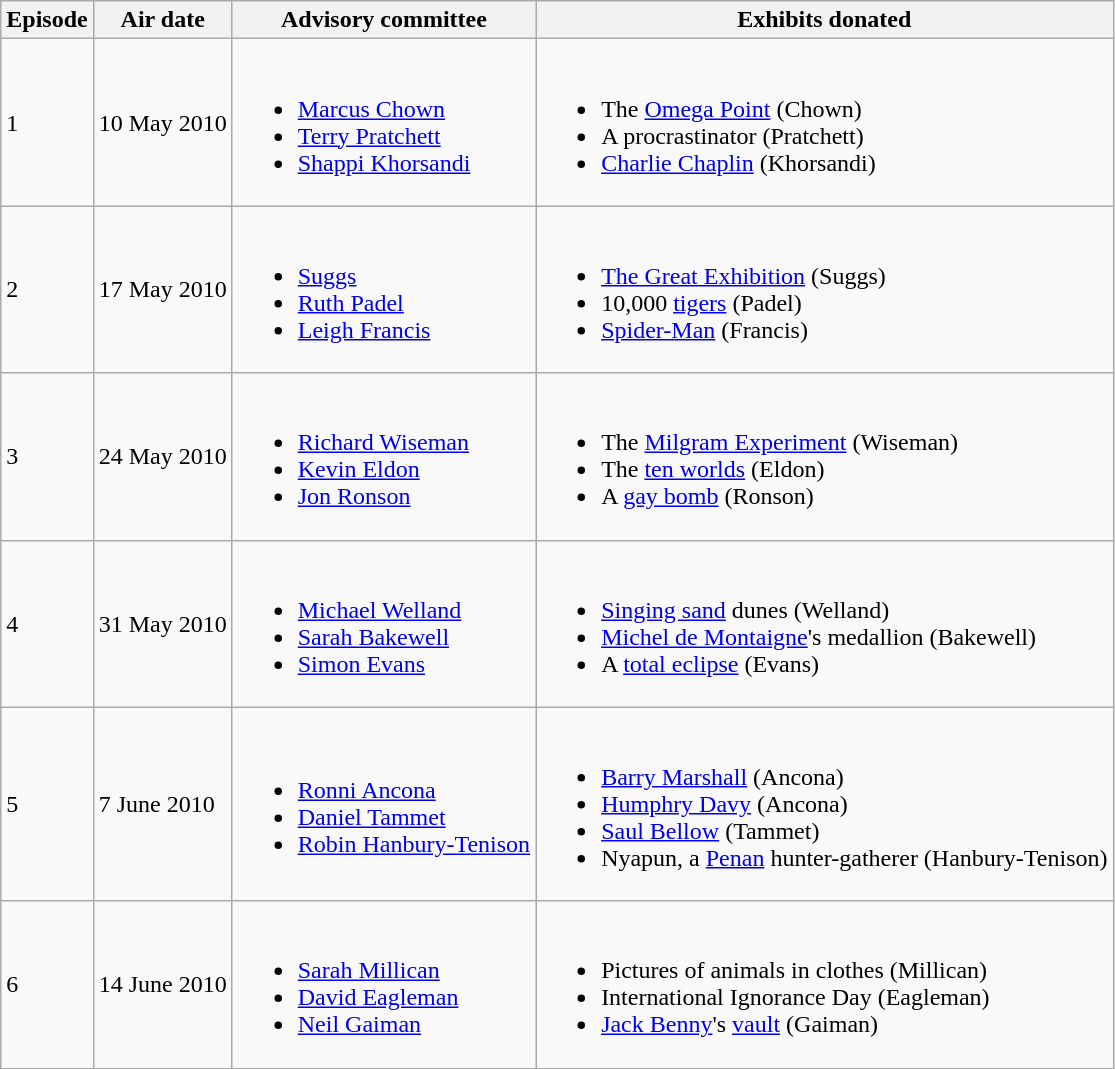<table class="wikitable">
<tr>
<th>Episode</th>
<th>Air date</th>
<th>Advisory committee</th>
<th>Exhibits donated</th>
</tr>
<tr>
<td>1</td>
<td>10 May 2010</td>
<td><br><ul><li><a href='#'>Marcus Chown</a></li><li><a href='#'>Terry Pratchett</a></li><li><a href='#'>Shappi Khorsandi</a></li></ul></td>
<td><br><ul><li>The <a href='#'>Omega Point</a> (Chown)</li><li>A procrastinator (Pratchett)</li><li><a href='#'>Charlie Chaplin</a> (Khorsandi)</li></ul></td>
</tr>
<tr>
<td>2</td>
<td>17 May 2010</td>
<td><br><ul><li><a href='#'>Suggs</a></li><li><a href='#'>Ruth Padel</a></li><li><a href='#'>Leigh Francis</a></li></ul></td>
<td><br><ul><li><a href='#'>The Great Exhibition</a> (Suggs)</li><li>10,000 <a href='#'>tigers</a> (Padel)</li><li><a href='#'>Spider-Man</a> (Francis)</li></ul></td>
</tr>
<tr>
<td>3</td>
<td>24 May 2010</td>
<td><br><ul><li><a href='#'>Richard Wiseman</a></li><li><a href='#'>Kevin Eldon</a></li><li><a href='#'>Jon Ronson</a></li></ul></td>
<td><br><ul><li>The <a href='#'>Milgram Experiment</a> (Wiseman)</li><li>The <a href='#'>ten worlds</a> (Eldon)</li><li>A <a href='#'>gay bomb</a> (Ronson)</li></ul></td>
</tr>
<tr>
<td>4</td>
<td>31 May 2010</td>
<td><br><ul><li><a href='#'>Michael Welland</a></li><li><a href='#'>Sarah Bakewell</a></li><li><a href='#'>Simon Evans</a></li></ul></td>
<td><br><ul><li><a href='#'>Singing sand</a> dunes (Welland)</li><li><a href='#'>Michel de Montaigne</a>'s medallion (Bakewell)</li><li>A <a href='#'>total eclipse</a> (Evans)</li></ul></td>
</tr>
<tr>
<td>5</td>
<td>7 June 2010</td>
<td><br><ul><li><a href='#'>Ronni Ancona</a></li><li><a href='#'>Daniel Tammet</a></li><li><a href='#'>Robin Hanbury-Tenison</a></li></ul></td>
<td><br><ul><li><a href='#'>Barry Marshall</a> (Ancona)</li><li><a href='#'>Humphry Davy</a> (Ancona)</li><li><a href='#'>Saul Bellow</a> (Tammet)</li><li>Nyapun, a <a href='#'>Penan</a> hunter-gatherer (Hanbury-Tenison)</li></ul></td>
</tr>
<tr>
<td>6</td>
<td>14 June 2010</td>
<td><br><ul><li><a href='#'>Sarah Millican</a></li><li><a href='#'>David Eagleman</a></li><li><a href='#'>Neil Gaiman</a></li></ul></td>
<td><br><ul><li>Pictures of animals in clothes (Millican)</li><li>International Ignorance Day (Eagleman)</li><li><a href='#'>Jack Benny</a>'s <a href='#'>vault</a> (Gaiman)</li></ul></td>
</tr>
</table>
